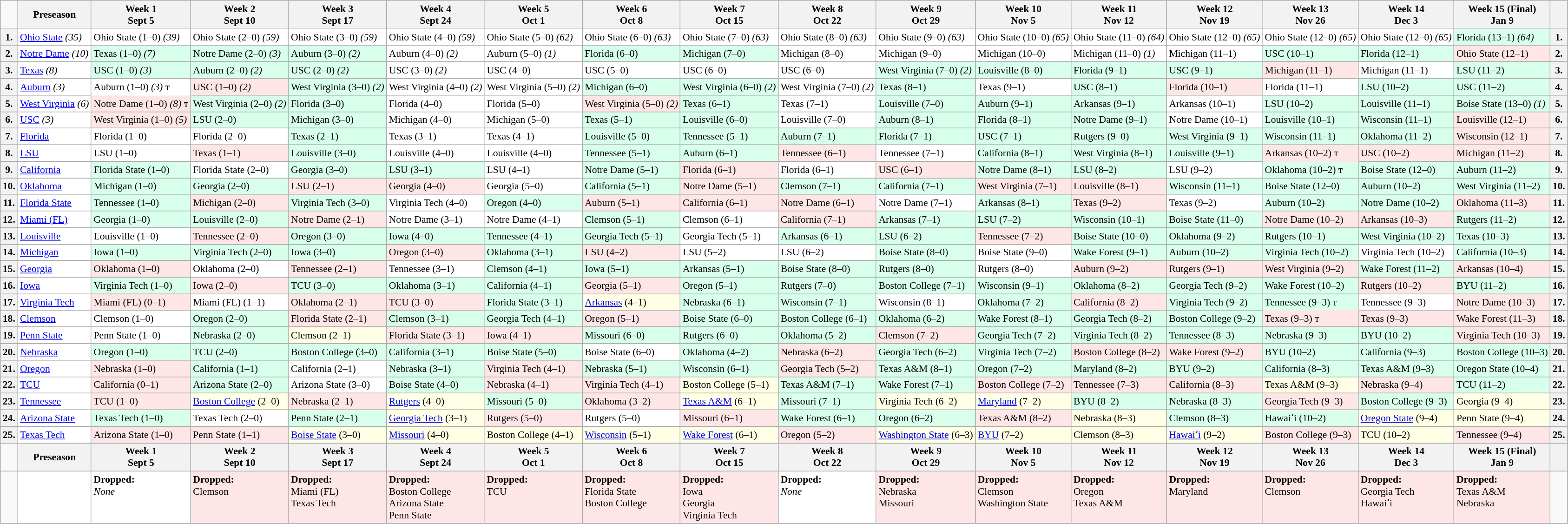<table class="wikitable" style="font-size:90%; white-space:nowrap;">
<tr>
<td></td>
<th>Preseason</th>
<th>Week 1<br>Sept 5</th>
<th>Week 2<br>Sept 10</th>
<th>Week 3<br>Sept 17</th>
<th>Week 4<br>Sept 24</th>
<th>Week 5<br>Oct 1</th>
<th>Week 6<br>Oct 8</th>
<th>Week 7<br>Oct 15</th>
<th>Week 8<br>Oct 22</th>
<th>Week 9<br>Oct 29</th>
<th>Week 10<br>Nov 5</th>
<th>Week 11<br>Nov 12</th>
<th>Week 12<br>Nov 19</th>
<th>Week 13<br>Nov 26</th>
<th>Week 14<br>Dec 3</th>
<th>Week 15 (Final)<br>Jan 9</th>
<th></th>
</tr>
<tr>
<th>1.</th>
<td style="background:white;"><a href='#'>Ohio State</a> <em>(35)</em></td>
<td style="background:white;">Ohio State (1–0) <em>(39)</em></td>
<td style="background:white;">Ohio State (2–0) <em>(59)</em></td>
<td style="background:white;">Ohio State (3–0) <em>(59)</em></td>
<td style="background:white;">Ohio State (4–0) <em>(59)</em></td>
<td style="background:white;">Ohio State (5–0) <em>(62)</em></td>
<td style="background:white;">Ohio State (6–0) <em>(63)</em></td>
<td style="background:white;">Ohio State (7–0) <em>(63)</em></td>
<td style="background:white;">Ohio State (8–0) <em>(63)</em></td>
<td style="background:white;">Ohio State (9–0) <em>(63)</em></td>
<td style="background:white;">Ohio State (10–0) <em>(65)</em></td>
<td style="background:white;">Ohio State (11–0) <em>(64)</em></td>
<td style="background:white;">Ohio State (12–0) <em>(65)</em></td>
<td style="background:white;">Ohio State (12–0) <em>(65)</em></td>
<td style="background:white;">Ohio State (12–0) <em>(65)</em></td>
<td style="background:#d8ffeb;">Florida (13–1) <em>(64)</em></td>
<th>1.</th>
</tr>
<tr>
<th>2.</th>
<td style="background:white;"><a href='#'>Notre Dame</a> <em>(10)</em></td>
<td style="background:#d8ffeb;">Texas (1–0) <em>(7)</em></td>
<td style="background:#d8ffeb;">Notre Dame (2–0) <em>(3)</em></td>
<td style="background:#d8ffeb;">Auburn (3–0) <em>(2)</em></td>
<td style="background:white;">Auburn (4–0) <em>(2)</em></td>
<td style="background:white;">Auburn (5–0) <em>(1)</em></td>
<td style="background:#d8ffeb;">Florida (6–0)</td>
<td style="background:#d8ffeb;">Michigan (7–0)</td>
<td style="background:white;">Michigan (8–0)</td>
<td style="background:white;">Michigan (9–0)</td>
<td style="background:white;">Michigan (10–0)</td>
<td style="background:white;">Michigan (11–0) <em>(1)</em></td>
<td style="background:white;">Michigan (11–1)</td>
<td style="background:#d8ffeb;">USC (10–1)</td>
<td style="background:#d8ffeb;">Florida (12–1)</td>
<td style="background:#ffe6e6;">Ohio State (12–1)</td>
<th>2.</th>
</tr>
<tr>
<th>3.</th>
<td style="background:white;"><a href='#'>Texas</a> <em>(8)</em></td>
<td style="background:#d8ffeb;">USC (1–0) <em>(3)</em></td>
<td style="background:#d8ffeb;">Auburn (2–0) <em>(2)</em></td>
<td style="background:#d8ffeb;">USC (2–0) <em>(2)</em></td>
<td style="background:white;">USC (3–0) <em>(2)</em></td>
<td style="background:white;">USC (4–0)</td>
<td style="background:white;">USC (5–0)</td>
<td style="background:white;">USC (6–0)</td>
<td style="background:white;">USC (6–0)</td>
<td style="background:#d8ffeb;">West Virginia (7–0) <em>(2)</em></td>
<td style="background:#d8ffeb;">Louisville (8–0)</td>
<td style="background:#d8ffeb;">Florida (9–1)</td>
<td style="background:#d8ffeb;">USC (9–1)</td>
<td style="background:#ffe6e6;">Michigan (11–1)</td>
<td style="background:white;">Michigan (11–1)</td>
<td style="background:#d8ffeb;">LSU (11–2)</td>
<th>3.</th>
</tr>
<tr>
<th>4.</th>
<td style="background:white;"><a href='#'>Auburn</a> <em>(3)</em></td>
<td style="background:white; border-bottom:1px solid white;">Auburn (1–0) <em>(3)</em> т</td>
<td style="background:#ffe6e6;">USC (1–0) <em>(2)</em></td>
<td style="background:#d8ffeb;">West Virginia (3–0) <em>(2)</em></td>
<td style="background:white;">West Virginia (4–0) <em>(2)</em></td>
<td style="background:white;">West Virginia (5–0) <em>(2)</em></td>
<td style="background:#d8ffeb;">Michigan (6–0)</td>
<td style="background:#d8ffeb;">West Virginia (6–0) <em>(2)</em></td>
<td style="background:white;">West Virginia (7–0) <em>(2)</em></td>
<td style="background:#d8ffeb;">Texas (8–1)</td>
<td style="background:white;">Texas (9–1)</td>
<td style="background:#d8ffeb;">USC (8–1)</td>
<td style="background:#ffe6e6;">Florida (10–1)</td>
<td style="background:white;">Florida (11–1)</td>
<td style="background:#d8ffeb;">LSU (10–2)</td>
<td style="background:#d8ffeb;">USC (11–2)</td>
<th>4.</th>
</tr>
<tr>
<th>5.</th>
<td style="background:white;"><a href='#'>West Virginia</a> <em>(6)</em></td>
<td style="background:#ffe6e6;">Notre Dame (1–0) <em>(8)</em> т</td>
<td style="background:#d8ffeb;">West Virginia (2–0) <em>(2)</em></td>
<td style="background:#d8ffeb;">Florida (3–0)</td>
<td style="background:white;">Florida (4–0)</td>
<td style="background:white;">Florida (5–0)</td>
<td style="background:#ffe6e6;">West Virginia (5–0) <em>(2)</em></td>
<td style="background:#d8ffeb;">Texas (6–1)</td>
<td style="background:white;">Texas (7–1)</td>
<td style="background:#d8ffeb;">Louisville (7–0)</td>
<td style="background:#d8ffeb;">Auburn (9–1)</td>
<td style="background:#d8ffeb;">Arkansas (9–1)</td>
<td style="background:white;">Arkansas (10–1)</td>
<td style="background:#d8ffeb;">LSU (10–2)</td>
<td style="background:#d8ffeb;">Louisville (11–1)</td>
<td style="background:#d8ffeb;">Boise State (13–0) <em>(1)</em></td>
<th>5.</th>
</tr>
<tr>
<th>6.</th>
<td style="background:white;"><a href='#'>USC</a> <em>(3)</em></td>
<td style="background:#ffe6e6;">West Virginia (1–0) <em>(5)</em></td>
<td style="background:#d8ffeb;">LSU (2–0)</td>
<td style="background:#d8ffeb;">Michigan (3–0)</td>
<td style="background:white;">Michigan (4–0)</td>
<td style="background:white;">Michigan (5–0)</td>
<td style="background:#d8ffeb;">Texas (5–1)</td>
<td style="background:#d8ffeb;">Louisville (6–0)</td>
<td style="background:white;">Louisville (7–0)</td>
<td style="background:#d8ffeb;">Auburn (8–1)</td>
<td style="background:#d8ffeb;">Florida (8–1)</td>
<td style="background:#d8ffeb;">Notre Dame (9–1)</td>
<td style="background:white;">Notre Dame (10–1)</td>
<td style="background:#d8ffeb;">Louisville (10–1)</td>
<td style="background:#d8ffeb;">Wisconsin (11–1)</td>
<td style="background:#ffe6e6;">Louisville (12–1)</td>
<th>6.</th>
</tr>
<tr>
<th>7.</th>
<td style="background:white;"><a href='#'>Florida</a></td>
<td style="background:white;">Florida (1–0)</td>
<td style="background:white;">Florida (2–0)</td>
<td style="background:#d8ffeb;">Texas (2–1)</td>
<td style="background:white;">Texas (3–1)</td>
<td style="background:white;">Texas (4–1)</td>
<td style="background:#d8ffeb;">Louisville (5–0)</td>
<td style="background:#d8ffeb;">Tennessee (5–1)</td>
<td style="background:#d8ffeb;">Auburn (7–1)</td>
<td style="background:#d8ffeb;">Florida (7–1)</td>
<td style="background:#d8ffeb;">USC (7–1)</td>
<td style="background:#d8ffeb;">Rutgers (9–0)</td>
<td style="background:#d8ffeb;">West Virginia (9–1)</td>
<td style="background:#d8ffeb;">Wisconsin (11–1)</td>
<td style="background:#d8ffeb;">Oklahoma (11–2)</td>
<td style="background:#ffe6e6;">Wisconsin (12–1)</td>
<th>7.</th>
</tr>
<tr>
<th>8.</th>
<td style="background:white;"><a href='#'>LSU</a></td>
<td style="background:white;">LSU (1–0)</td>
<td style="background:#ffe6e6;">Texas (1–1)</td>
<td style="background:#d8ffeb;">Louisville (3–0)</td>
<td style="background:white;">Louisville (4–0)</td>
<td style="background:white;">Louisville (4–0)</td>
<td style="background:#d8ffeb;">Tennessee (5–1)</td>
<td style="background:#d8ffeb;">Auburn (6–1)</td>
<td style="background:#ffe6e6;">Tennessee (6–1)</td>
<td style="background:white;">Tennessee (7–1)</td>
<td style="background:#d8ffeb;">California (8–1)</td>
<td style="background:#d8ffeb;">West Virginia (8–1)</td>
<td style="background:#d8ffeb;">Louisville (9–1)</td>
<td style="background:#ffe6e6; border-bottom:1px solid #ffe6e6;">Arkansas (10–2) т</td>
<td style="background:#ffe6e6;">USC (10–2)</td>
<td style="background:#ffe6e6;">Michigan (11–2)</td>
<th>8.</th>
</tr>
<tr>
<th>9.</th>
<td style="background:white;"><a href='#'>California</a></td>
<td style="background:#d8ffeb;">Florida State (1–0)</td>
<td style="background:white;">Florida State (2–0)</td>
<td style="background:#d8ffeb;">Georgia (3–0)</td>
<td style="background:#d8ffeb;">LSU (3–1)</td>
<td style="background:white;">LSU (4–1)</td>
<td style="background:#d8ffeb;">Notre Dame (5–1)</td>
<td style="background:#ffe6e6;">Florida (6–1)</td>
<td style="background:white;">Florida (6–1)</td>
<td style="background:#ffe6e6;">USC (6–1)</td>
<td style="background:#d8ffeb;">Notre Dame (8–1)</td>
<td style="background:#d8ffeb;">LSU (8–2)</td>
<td style="background:white;">LSU (9–2)</td>
<td style="background:#d8ffeb;">Oklahoma (10–2) т</td>
<td style="background:#d8ffeb;">Boise State (12–0)</td>
<td style="background:#d8ffeb;">Auburn (11–2)</td>
<th>9.</th>
</tr>
<tr>
<th>10.</th>
<td style="background:white;"><a href='#'>Oklahoma</a></td>
<td style="background:#d8ffeb;">Michigan (1–0)</td>
<td style="background:#d8ffeb;">Georgia (2–0)</td>
<td style="background:#ffe6e6;">LSU (2–1)</td>
<td style="background:#ffe6e6;">Georgia (4–0)</td>
<td style="background:white;">Georgia (5–0)</td>
<td style="background:#d8ffeb;">California (5–1)</td>
<td style="background:#ffe6e6;">Notre Dame (5–1)</td>
<td style="background:#d8ffeb;">Clemson (7–1)</td>
<td style="background:#d8ffeb;">California (7–1)</td>
<td style="background:#ffe6e6;">West Virginia (7–1)</td>
<td style="background:#ffe6e6;">Louisville (8–1)</td>
<td style="background:#d8ffeb;">Wisconsin (11–1)</td>
<td style="background:#d8ffeb;">Boise State (12–0)</td>
<td style="background:#d8ffeb;">Auburn (10–2)</td>
<td style="background:#d8ffeb;">West Virginia (11–2)</td>
<th>10.</th>
</tr>
<tr>
<th>11.</th>
<td style="background:white;"><a href='#'>Florida State</a></td>
<td style="background:#d8ffeb;">Tennessee (1–0)</td>
<td style="background:#ffe6e6;">Michigan (2–0)</td>
<td style="background:#d8ffeb;">Virginia Tech (3–0)</td>
<td style="background:white;">Virginia Tech (4–0)</td>
<td style="background:#d8ffeb;">Oregon (4–0)</td>
<td style="background:#ffe6e6;">Auburn (5–1)</td>
<td style="background:#ffe6e6;">California (6–1)</td>
<td style="background:#ffe6e6;">Notre Dame (6–1)</td>
<td style="background:white;">Notre Dame (7–1)</td>
<td style="background:#d8ffeb;">Arkansas (8–1)</td>
<td style="background:#ffe6e6;">Texas (9–2)</td>
<td style="background:white;">Texas (9–2)</td>
<td style="background:#d8ffeb;">Auburn (10–2)</td>
<td style="background:#d8ffeb;">Notre Dame (10–2)</td>
<td style="background:#ffe6e6;">Oklahoma (11–3)</td>
<th>11.</th>
</tr>
<tr>
<th>12.</th>
<td style="background:white;"><a href='#'>Miami (FL)</a></td>
<td style="background:#d8ffeb;">Georgia (1–0)</td>
<td style="background:#d8ffeb;">Louisville (2–0)</td>
<td style="background:#ffe6e6;">Notre Dame (2–1)</td>
<td style="background:white;">Notre Dame (3–1)</td>
<td style="background:white;">Notre Dame (4–1)</td>
<td style="background:#d8ffeb;">Clemson (5–1)</td>
<td style="background:white;">Clemson (6–1)</td>
<td style="background:#ffe6e6;">California (7–1)</td>
<td style="background:#d8ffeb;">Arkansas (7–1)</td>
<td style="background:#d8ffeb;">LSU (7–2)</td>
<td style="background:#d8ffeb;">Wisconsin (10–1)</td>
<td style="background:#d8ffeb;">Boise State (11–0)</td>
<td style="background:#ffe6e6;">Notre Dame (10–2)</td>
<td style="background:#ffe6e6;">Arkansas (10–3)</td>
<td style="background:#d8ffeb;">Rutgers (11–2)</td>
<th>12.</th>
</tr>
<tr>
<th>13.</th>
<td style="background:white;"><a href='#'>Louisville</a></td>
<td style="background:white;">Louisville (1–0)</td>
<td style="background:#ffe6e6;">Tennessee (2–0)</td>
<td style="background:#d8ffeb;">Oregon (3–0)</td>
<td style="background:#d8ffeb;">Iowa (4–0)</td>
<td style="background:#d8ffeb;">Tennessee (4–1)</td>
<td style="background:#d8ffeb;">Georgia Tech (5–1)</td>
<td style="background:white;">Georgia Tech (5–1)</td>
<td style="background:#d8ffeb;">Arkansas (6–1)</td>
<td style="background:#d8ffeb;">LSU (6–2)</td>
<td style="background:#ffe6e6;">Tennessee (7–2)</td>
<td style="background:#d8ffeb;">Boise State (10–0)</td>
<td style="background:#d8ffeb;">Oklahoma (9–2)</td>
<td style="background:#d8ffeb;">Rutgers (10–1)</td>
<td style="background:#d8ffeb;">West Virginia (10–2)</td>
<td style="background:#d8ffeb;">Texas (10–3)</td>
<th>13.</th>
</tr>
<tr>
<th>14.</th>
<td style="background:white;"><a href='#'>Michigan</a></td>
<td style="background:#d8ffeb;">Iowa (1–0)</td>
<td style="background:#d8ffeb;">Virginia Tech (2–0)</td>
<td style="background:#d8ffeb;">Iowa (3–0)</td>
<td style="background:#ffe6e6;">Oregon (3–0)</td>
<td style="background:#d8ffeb;">Oklahoma (3–1)</td>
<td style="background:#ffe6e6;">LSU (4–2)</td>
<td style="background:white;">LSU (5–2)</td>
<td style="background:white;">LSU (6–2)</td>
<td style="background:#d8ffeb;">Boise State (8–0)</td>
<td style="background:white;">Boise State (9–0)</td>
<td style="background:#d8ffeb;">Wake Forest (9–1)</td>
<td style="background:#d8ffeb;">Auburn (10–2)</td>
<td style="background:#d8ffeb;">Virginia Tech (10–2)</td>
<td style="background:white;">Virginia Tech (10–2)</td>
<td style="background:#d8ffeb;">California (10–3)</td>
<th>14.</th>
</tr>
<tr>
<th>15.</th>
<td style="background:white;"><a href='#'>Georgia</a></td>
<td style="background:#ffe6e6;">Oklahoma (1–0)</td>
<td style="background:white;">Oklahoma (2–0)</td>
<td style="background:#ffe6e6;">Tennessee (2–1)</td>
<td style="background:white;">Tennessee (3–1)</td>
<td style="background:#d8ffeb;">Clemson (4–1)</td>
<td style="background:#d8ffeb;">Iowa (5–1)</td>
<td style="background:#d8ffeb;">Arkansas (5–1)</td>
<td style="background:#d8ffeb;">Boise State (8–0)</td>
<td style="background:#d8ffeb;">Rutgers (8–0)</td>
<td style="background:white;">Rutgers (8–0)</td>
<td style="background:#ffe6e6;">Auburn (9–2)</td>
<td style="background:#ffe6e6;">Rutgers (9–1)</td>
<td style="background:#ffe6e6;">West Virginia (9–2)</td>
<td style="background:#d8ffeb;">Wake Forest (11–2)</td>
<td style="background:#ffe6e6;">Arkansas (10–4)</td>
<th>15.</th>
</tr>
<tr>
<th>16.</th>
<td style="background:white;"><a href='#'>Iowa</a></td>
<td style="background:#d8ffeb;">Virginia Tech (1–0)</td>
<td style="background:#ffe6e6;">Iowa (2–0)</td>
<td style="background:#d8ffeb;">TCU (3–0)</td>
<td style="background:#d8ffeb;">Oklahoma (3–1)</td>
<td style="background:#d8ffeb;">California (4–1)</td>
<td style="background:#ffe6e6;">Georgia (5–1)</td>
<td style="background:#d8ffeb;">Oregon (5–1)</td>
<td style="background:#d8ffeb;">Rutgers (7–0)</td>
<td style="background:#d8ffeb;">Boston College (7–1)</td>
<td style="background:#d8ffeb;">Wisconsin (9–1)</td>
<td style="background:#d8ffeb;">Oklahoma (8–2)</td>
<td style="background:#d8ffeb;">Georgia Tech (9–2)</td>
<td style="background:#d8ffeb;">Wake Forest (10–2)</td>
<td style="background:#ffe6e6;">Rutgers (10–2)</td>
<td style="background:#d8ffeb;">BYU (11–2)</td>
<th>16.</th>
</tr>
<tr>
<th>17.</th>
<td style="background:white;"><a href='#'>Virginia Tech</a></td>
<td style="background:#ffe6e6;">Miami (FL) (0–1)</td>
<td style="background:white;">Miami (FL) (1–1)</td>
<td style="background:#ffe6e6;">Oklahoma (2–1)</td>
<td style="background:#ffe6e6;">TCU (3–0)</td>
<td style="background:#d8ffeb;">Florida State (3–1)</td>
<td style="background:#ffffe6;"><a href='#'>Arkansas</a> (4–1)</td>
<td style="background:#d8ffeb;">Nebraska (6–1)</td>
<td style="background:#d8ffeb;">Wisconsin (7–1)</td>
<td style="background:white;">Wisconsin (8–1)</td>
<td style="background:#d8ffeb;">Oklahoma (7–2)</td>
<td style="background:#ffe6e6;">California (8–2)</td>
<td style="background:#d8ffeb;">Virginia Tech (9–2)</td>
<td style="background:#d8ffeb; border-bottom:1px solid #ffe6e6;">Tennessee (9–3) т</td>
<td style="background:white;">Tennessee (9–3)</td>
<td style="background:#ffe6e6;">Notre Dame (10–3)</td>
<th>17.</th>
</tr>
<tr>
<th>18.</th>
<td style="background:white;"><a href='#'>Clemson</a></td>
<td style="background:white;">Clemson (1–0)</td>
<td style="background:#d8ffeb;">Oregon (2–0)</td>
<td style="background:#ffe6e6;">Florida State (2–1)</td>
<td style="background:#d8ffeb;">Clemson (3–1)</td>
<td style="background:#d8ffeb;">Georgia Tech (4–1)</td>
<td style="background:#ffe6e6;">Oregon (5–1)</td>
<td style="background:#d8ffeb;">Boise State (6–0)</td>
<td style="background:#d8ffeb;">Boston College (6–1)</td>
<td style="background:#d8ffeb;">Oklahoma (6–2)</td>
<td style="background:#d8ffeb;">Wake Forest (8–1)</td>
<td style="background:#d8ffeb;">Georgia Tech (8–2)</td>
<td style="background:#d8ffeb;">Boston College (9–2)</td>
<td style="background:#ffe6e6;">Texas (9–3) т</td>
<td style="background:#ffe6e6;">Texas (9–3)</td>
<td style="background:#ffe6e6;">Wake Forest (11–3)</td>
<th>18.</th>
</tr>
<tr>
<th>19.</th>
<td style="background:white;"><a href='#'>Penn State</a></td>
<td style="background:white;">Penn State (1–0)</td>
<td style="background:#d8ffeb;">Nebraska (2–0)</td>
<td style="background:#ffffe6;">Clemson (2–1)</td>
<td style="background:#ffe6e6;">Florida State (3–1)</td>
<td style="background:#ffe6e6;">Iowa (4–1)</td>
<td style="background:#d8ffeb;">Missouri (6–0)</td>
<td style="background:#d8ffeb;">Rutgers (6–0)</td>
<td style="background:#d8ffeb;">Oklahoma (5–2)</td>
<td style="background:#ffe6e6;">Clemson (7–2)</td>
<td style="background:#d8ffeb;">Georgia Tech (7–2)</td>
<td style="background:#d8ffeb;">Virginia Tech (8–2)</td>
<td style="background:#d8ffeb;">Tennessee (8–3)</td>
<td style="background:#d8ffeb;">Nebraska (9–3)</td>
<td style="background:#d8ffeb;">BYU (10–2)</td>
<td style="background:#ffe6e6;">Virginia Tech (10–3)</td>
<th>19.</th>
</tr>
<tr>
<th>20.</th>
<td style="background:white;"><a href='#'>Nebraska</a></td>
<td style="background:#d8ffeb;">Oregon (1–0)</td>
<td style="background:#d8ffeb;">TCU (2–0)</td>
<td style="background:#d8ffeb;">Boston College (3–0)</td>
<td style="background:#d8ffeb;">California (3–1)</td>
<td style="background:#d8ffeb;">Boise State (5–0)</td>
<td style="background:white;">Boise State (6–0)</td>
<td style="background:#d8ffeb;">Oklahoma (4–2)</td>
<td style="background:#ffe6e6;">Nebraska (6–2)</td>
<td style="background:#d8ffeb;">Georgia Tech (6–2)</td>
<td style="background:#d8ffeb;">Virginia Tech (7–2)</td>
<td style="background:#ffe6e6;">Boston College (8–2)</td>
<td style="background:#ffe6e6;">Wake Forest (9–2)</td>
<td style="background:#d8ffeb;">BYU (10–2)</td>
<td style="background:#d8ffeb;">California (9–3)</td>
<td style="background:#d8ffeb;">Boston College (10–3)</td>
<th>20.</th>
</tr>
<tr>
<th>21.</th>
<td style="background:white;"><a href='#'>Oregon</a></td>
<td style="background:#ffe6e6;">Nebraska (1–0)</td>
<td style="background:#d8ffeb;">California (1–1)</td>
<td style="background:white;">California (2–1)</td>
<td style="background:#d8ffeb;">Nebraska (3–1)</td>
<td style="background:#ffe6e6;">Virginia Tech (4–1)</td>
<td style="background:#d8ffeb;">Nebraska (5–1)</td>
<td style="background:#d8ffeb;">Wisconsin (6–1)</td>
<td style="background:#ffe6e6;">Georgia Tech (5–2)</td>
<td style="background:#d8ffeb;">Texas A&M (8–1)</td>
<td style="background:#d8ffeb;">Oregon (7–2)</td>
<td style="background:#d8ffeb;">Maryland (8–2)</td>
<td style="background:#d8ffeb;">BYU (9–2)</td>
<td style="background:#d8ffeb;">California (8–3)</td>
<td style="background:#d8ffeb;">Texas A&M (9–3)</td>
<td style="background:#d8ffeb;">Oregon State (10–4)</td>
<th>21.</th>
</tr>
<tr>
<th>22.</th>
<td style="background:white;"><a href='#'>TCU</a></td>
<td style="background:#ffe6e6;">California (0–1)</td>
<td style="background:#d8ffeb;">Arizona State (2–0)</td>
<td style="background:white;">Arizona State (3–0)</td>
<td style="background:#d8ffeb;">Boise State (4–0)</td>
<td style="background:#ffe6e6;">Nebraska (4–1)</td>
<td style="background:#ffe6e6;">Virginia Tech (4–1)</td>
<td style="background:#ffffe6;">Boston College (5–1)</td>
<td style="background:#d8ffeb;">Texas A&M (7–1)</td>
<td style="background:#d8ffeb;">Wake Forest (7–1)</td>
<td style="background:#ffe6e6;">Boston College (7–2)</td>
<td style="background:#ffe6e6;">Tennessee (7–3)</td>
<td style="background:#ffe6e6;">California (8–3)</td>
<td style="background:#ffffe6;">Texas A&M (9–3)</td>
<td style="background:#ffe6e6;">Nebraska (9–4)</td>
<td style="background:#d8ffeb;">TCU (11–2)</td>
<th>22.</th>
</tr>
<tr>
<th>23.</th>
<td style="background:white;"><a href='#'>Tennessee</a></td>
<td style="background:#ffe6e6;">TCU (1–0)</td>
<td style="background:#ffffe6;"><a href='#'>Boston College</a> (2–0)</td>
<td style="background:#ffe6e6;">Nebraska (2–1)</td>
<td style="background:#ffffe6;"><a href='#'>Rutgers</a> (4–0)</td>
<td style="background:#d8ffeb;">Missouri (5–0)</td>
<td style="background:#ffe6e6;">Oklahoma (3–2)</td>
<td style="background:#ffffe6;"><a href='#'>Texas A&M</a> (6–1)</td>
<td style="background:#d8ffeb;">Missouri (7–1)</td>
<td style="background:#ffffe6;">Virginia Tech (6–2)</td>
<td style="background:#ffffe6;"><a href='#'>Maryland</a> (7–2)</td>
<td style="background:#d8ffeb;">BYU (8–2)</td>
<td style="background:#d8ffeb;">Nebraska (8–3)</td>
<td style="background:#ffe6e6;">Georgia Tech (9–3)</td>
<td style="background:#d8ffeb;">Boston College (9–3)</td>
<td style="background:#ffffe6;">Georgia (9–4)</td>
<th>23.</th>
</tr>
<tr>
<th>24.</th>
<td style="background:white;"><a href='#'>Arizona State</a></td>
<td style="background:#d8ffeb;">Texas Tech (1–0)</td>
<td style="background:white;">Texas Tech (2–0)</td>
<td style="background:#d8ffeb;">Penn State (2–1)</td>
<td style="background:#ffffe6;"><a href='#'>Georgia Tech</a> (3–1)</td>
<td style="background:#ffe6e6;">Rutgers (5–0)</td>
<td style="background:white;">Rutgers (5–0)</td>
<td style="background:#ffe6e6;">Missouri (6–1)</td>
<td style="background:#d8ffeb;">Wake Forest (6–1)</td>
<td style="background:#d8ffeb;">Oregon (6–2)</td>
<td style="background:#ffe6e6;">Texas A&M (8–2)</td>
<td style="background:#ffffe6;">Nebraska (8–3)</td>
<td style="background:#d8ffeb;">Clemson (8–3)</td>
<td style="background:#d8ffeb;">Hawai<span>ʻ</span>i (10–2)</td>
<td style="background:#ffffe6;"><a href='#'>Oregon State</a> (9–4)</td>
<td style="background:#ffffe6;">Penn State (9–4)</td>
<th>24.</th>
</tr>
<tr>
<th>25.</th>
<td style="background:white;"><a href='#'>Texas Tech</a></td>
<td style="background:#ffe6e6;">Arizona State (1–0)</td>
<td style="background:#ffe6e6;">Penn State (1–1)</td>
<td style="background:#ffffe6;"><a href='#'>Boise State</a> (3–0)</td>
<td style="background:#ffffe6;"><a href='#'>Missouri</a> (4–0)</td>
<td style="background:#ffffe6;">Boston College (4–1)</td>
<td style="background:#ffffe6;"><a href='#'>Wisconsin</a> (5–1)</td>
<td style="background:#ffffe6;"><a href='#'>Wake Forest</a> (6–1)</td>
<td style="background:#ffe6e6;">Oregon (5–2)</td>
<td style="background:#ffffe6;"><a href='#'>Washington State</a> (6–3)</td>
<td style="background:#ffffe6;"><a href='#'>BYU</a> (7–2)</td>
<td style="background:#ffffe6;">Clemson (8–3)</td>
<td style="background:#ffffe6;"><a href='#'>Hawai<span>ʻ</span>i</a> (9–2)</td>
<td style="background:#ffe6e6;">Boston College (9–3)</td>
<td style="background:#ffffe6;">TCU (10–2)</td>
<td style="background:#ffe6e6;">Tennessee (9–4)</td>
<th>25.</th>
</tr>
<tr>
<td></td>
<th>Preseason</th>
<th>Week 1<br>Sept 5</th>
<th>Week 2<br>Sept 10</th>
<th>Week 3<br>Sept 17</th>
<th>Week 4<br>Sept 24</th>
<th>Week 5<br>Oct 1</th>
<th>Week 6<br>Oct 8</th>
<th>Week 7<br>Oct 15</th>
<th>Week 8<br>Oct 22</th>
<th>Week 9<br>Oct 29</th>
<th>Week 10<br>Nov 5</th>
<th>Week 11<br>Nov 12</th>
<th>Week 12<br>Nov 19</th>
<th>Week 13<br>Nov 26</th>
<th>Week 14<br>Dec 3</th>
<th>Week 15 (Final)<br>Jan 9</th>
<th></th>
</tr>
<tr>
<td></td>
<td style="background:white; vertical-align:top;"></td>
<td style="background:white; vertical-align:top;"><strong>Dropped:</strong><br><em>None</em></td>
<td style="background:#ffe6e6; vertical-align:top;"><strong>Dropped:</strong><br>Clemson</td>
<td style="background:#ffe6e6; vertical-align:top;"><strong>Dropped:</strong><br>Miami (FL)<br>Texas Tech</td>
<td style="background:#ffe6e6; vertical-align:top;"><strong>Dropped:</strong><br>Boston College<br>Arizona State<br>Penn State</td>
<td style="background:#ffe6e6; vertical-align:top;"><strong>Dropped:</strong><br>TCU</td>
<td style="background:#ffe6e6; vertical-align:top;"><strong>Dropped:</strong><br>Florida State<br>Boston College</td>
<td style="background:#ffe6e6; vertical-align:top;"><strong>Dropped:</strong><br>Iowa<br>Georgia<br>Virginia Tech</td>
<td style="background:white; vertical-align:top;"><strong>Dropped:</strong><br><em>None</em></td>
<td style="background:#ffe6e6; vertical-align:top;"><strong>Dropped:</strong><br>Nebraska<br>Missouri</td>
<td style="background:#ffe6e6; vertical-align:top;"><strong>Dropped:</strong><br>Clemson<br>Washington State</td>
<td style="background:#ffe6e6; vertical-align:top;"><strong>Dropped:</strong><br>Oregon<br>Texas A&M</td>
<td style="background:#ffe6e6; vertical-align:top;"><strong>Dropped:</strong><br>Maryland</td>
<td style="background:#ffe6e6; vertical-align:top;"><strong>Dropped:</strong><br>Clemson</td>
<td style="background:#ffe6e6; vertical-align:top;"><strong>Dropped:</strong><br>Georgia Tech<br>Hawai<span>ʻ</span>i</td>
<td style="background:#ffe6e6; vertical-align:top;"><strong>Dropped:</strong><br>Texas A&M<br>Nebraska</td>
<td></td>
</tr>
</table>
